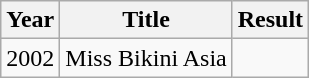<table class="wikitable">
<tr>
<th>Year</th>
<th>Title</th>
<th>Result</th>
</tr>
<tr>
<td>2002</td>
<td>Miss Bikini Asia</td>
<td></td>
</tr>
</table>
